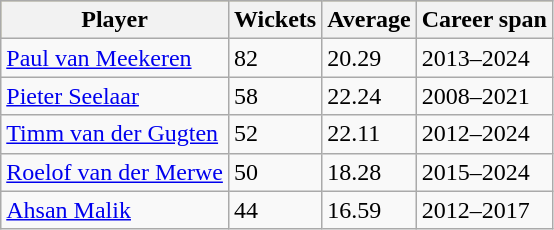<table class="wikitable">
<tr style="background:#bdb76b;">
<th>Player</th>
<th>Wickets</th>
<th>Average</th>
<th>Career span</th>
</tr>
<tr>
<td align=left><a href='#'>Paul van Meekeren</a></td>
<td>82</td>
<td>20.29</td>
<td>2013–2024</td>
</tr>
<tr>
<td align=left><a href='#'>Pieter Seelaar</a></td>
<td>58</td>
<td>22.24</td>
<td>2008–2021</td>
</tr>
<tr>
<td align=left><a href='#'>Timm van der Gugten</a></td>
<td>52</td>
<td>22.11</td>
<td>2012–2024</td>
</tr>
<tr>
<td align=left><a href='#'>Roelof van der Merwe</a></td>
<td>50</td>
<td>18.28</td>
<td>2015–2024</td>
</tr>
<tr>
<td align=left><a href='#'>Ahsan Malik</a></td>
<td>44</td>
<td>16.59</td>
<td>2012–2017</td>
</tr>
</table>
